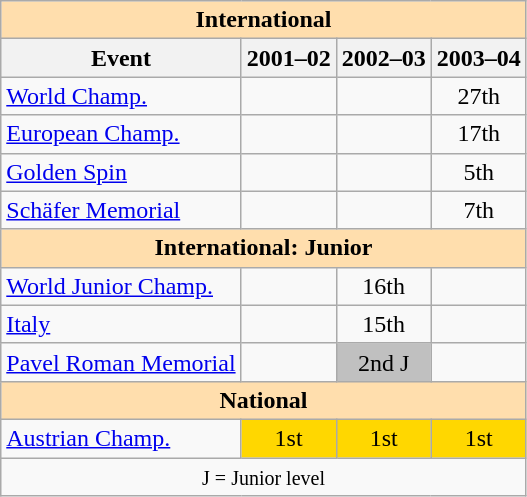<table class="wikitable" style="text-align:center">
<tr>
<th style="background-color: #ffdead; " colspan=4 align=center>International</th>
</tr>
<tr>
<th>Event</th>
<th>2001–02</th>
<th>2002–03</th>
<th>2003–04</th>
</tr>
<tr>
<td align=left><a href='#'>World Champ.</a></td>
<td></td>
<td></td>
<td>27th</td>
</tr>
<tr>
<td align=left><a href='#'>European Champ.</a></td>
<td></td>
<td></td>
<td>17th</td>
</tr>
<tr>
<td align=left><a href='#'>Golden Spin</a></td>
<td></td>
<td></td>
<td>5th</td>
</tr>
<tr>
<td align=left><a href='#'>Schäfer Memorial</a></td>
<td></td>
<td></td>
<td>7th</td>
</tr>
<tr>
<th style="background-color: #ffdead; " colspan=4 align=center>International: Junior</th>
</tr>
<tr>
<td align=left><a href='#'>World Junior Champ.</a></td>
<td></td>
<td>16th</td>
<td></td>
</tr>
<tr>
<td align=left> <a href='#'>Italy</a></td>
<td></td>
<td>15th</td>
<td></td>
</tr>
<tr>
<td align=left><a href='#'>Pavel Roman Memorial</a></td>
<td></td>
<td bgcolor=silver>2nd J</td>
<td></td>
</tr>
<tr>
<th style="background-color: #ffdead; " colspan=4 align=center>National</th>
</tr>
<tr>
<td align=left><a href='#'>Austrian Champ.</a></td>
<td bgcolor=gold>1st</td>
<td bgcolor=gold>1st</td>
<td bgcolor=gold>1st</td>
</tr>
<tr>
<td colspan=4 align=center><small> J = Junior level </small></td>
</tr>
</table>
